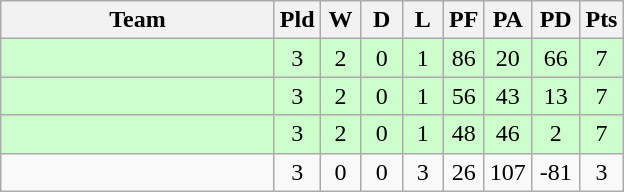<table class="wikitable" style="text-align:center;">
<tr>
<th width=175>Team</th>
<th width=20 abbr="Played">Pld</th>
<th width=20 abbr="Won">W</th>
<th width=20 abbr="Drawn">D</th>
<th width=20 abbr="Lost">L</th>
<th width=20 abbr="Points for">PF</th>
<th width=20 abbr="Points against">PA</th>
<th width=25 abbr="Points difference">PD</th>
<th width=20 abbr="Points">Pts</th>
</tr>
<tr bgcolor=ccffcc>
<td style="text-align:left;"></td>
<td>3</td>
<td>2</td>
<td>0</td>
<td>1</td>
<td>86</td>
<td>20</td>
<td>66</td>
<td>7</td>
</tr>
<tr bgcolor=ccffcc>
<td style="text-align:left;"></td>
<td>3</td>
<td>2</td>
<td>0</td>
<td>1</td>
<td>56</td>
<td>43</td>
<td>13</td>
<td>7</td>
</tr>
<tr bgcolor=ccffcc>
<td style="text-align:left;"></td>
<td>3</td>
<td>2</td>
<td>0</td>
<td>1</td>
<td>48</td>
<td>46</td>
<td>2</td>
<td>7</td>
</tr>
<tr>
<td style="text-align:left;"></td>
<td>3</td>
<td>0</td>
<td>0</td>
<td>3</td>
<td>26</td>
<td>107</td>
<td>-81</td>
<td>3</td>
</tr>
</table>
